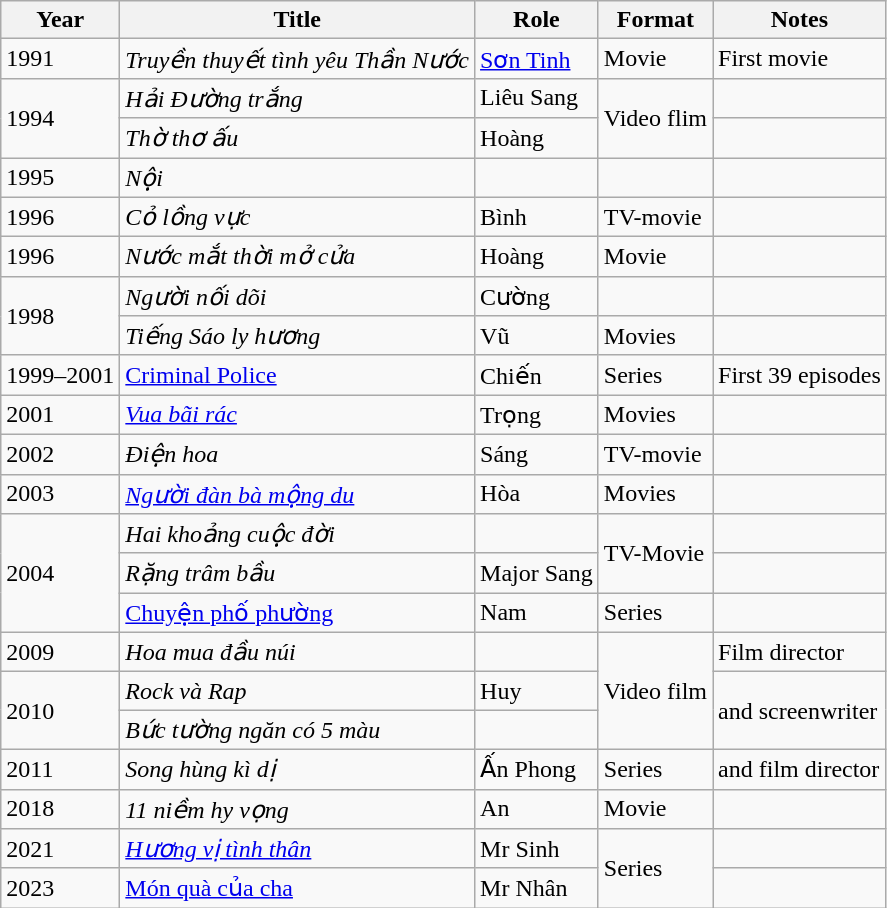<table class="wikitable">
<tr>
<th>Year</th>
<th>Title</th>
<th>Role</th>
<th>Format</th>
<th>Notes</th>
</tr>
<tr>
<td>1991</td>
<td><em>Truyền thuyết tình yêu Thần Nước</em></td>
<td><a href='#'>Sơn Tinh</a></td>
<td>Movie</td>
<td>First movie</td>
</tr>
<tr>
<td rowspan="2">1994</td>
<td><em>Hải Đường trắng</em></td>
<td>Liêu Sang</td>
<td rowspan="2">Video flim</td>
<td></td>
</tr>
<tr>
<td><em>Thờ thơ ấu</em></td>
<td>Hoàng</td>
<td></td>
</tr>
<tr>
<td>1995</td>
<td><em>Nội</em></td>
<td></td>
<td></td>
<td></td>
</tr>
<tr>
<td>1996</td>
<td><em>Cỏ lồng vực</em></td>
<td>Bình</td>
<td>TV-movie</td>
<td></td>
</tr>
<tr>
<td>1996</td>
<td><em>Nước mắt thời mở cửa</em></td>
<td>Hoàng</td>
<td>Movie</td>
<td></td>
</tr>
<tr>
<td rowspan="2">1998</td>
<td><em>Người nối dõi</em></td>
<td>Cường</td>
<td></td>
<td></td>
</tr>
<tr>
<td><em>Tiếng Sáo ly hương</em></td>
<td>Vũ</td>
<td>Movies</td>
<td></td>
</tr>
<tr>
<td>1999–2001</td>
<td><a href='#'>Criminal Police</a></td>
<td>Chiến</td>
<td>Series</td>
<td>First 39 episodes</td>
</tr>
<tr>
<td>2001</td>
<td><em><a href='#'>Vua bãi rác</a></em></td>
<td>Trọng</td>
<td>Movies</td>
<td></td>
</tr>
<tr>
<td>2002</td>
<td><em>Điện hoa</em></td>
<td>Sáng</td>
<td>TV-movie</td>
<td></td>
</tr>
<tr>
<td>2003</td>
<td><em><a href='#'>Người đàn bà mộng du</a></em></td>
<td>Hòa</td>
<td>Movies</td>
<td></td>
</tr>
<tr>
<td rowspan="3">2004</td>
<td><em>Hai khoảng cuộc đời</em></td>
<td></td>
<td rowspan="2">TV-Movie</td>
<td></td>
</tr>
<tr>
<td><em>Rặng trâm bầu</em></td>
<td>Major Sang</td>
<td></td>
</tr>
<tr>
<td><a href='#'>Chuyện phố phường</a></td>
<td>Nam</td>
<td>Series</td>
<td></td>
</tr>
<tr>
<td>2009</td>
<td><em>Hoa mua đầu núi</em></td>
<td></td>
<td rowspan="3">Video film</td>
<td>Film director</td>
</tr>
<tr>
<td rowspan="2">2010</td>
<td><em>Rock và Rap</em></td>
<td>Huy</td>
<td rowspan="2">and screenwriter</td>
</tr>
<tr>
<td><em>Bức tường ngăn có 5 màu</em></td>
<td></td>
</tr>
<tr>
<td>2011</td>
<td><em>Song hùng kì dị</em></td>
<td>Ấn Phong</td>
<td>Series</td>
<td>and film director</td>
</tr>
<tr>
<td>2018</td>
<td><em>11 niềm hy vọng</em></td>
<td>An</td>
<td>Movie</td>
<td></td>
</tr>
<tr>
<td>2021</td>
<td><em><a href='#'>Hương vị tình thân</a></em></td>
<td>Mr Sinh</td>
<td rowspan="2">Series</td>
<td></td>
</tr>
<tr>
<td>2023</td>
<td><a href='#'>Món quà của cha</a></td>
<td>Mr Nhân</td>
<td></td>
</tr>
</table>
